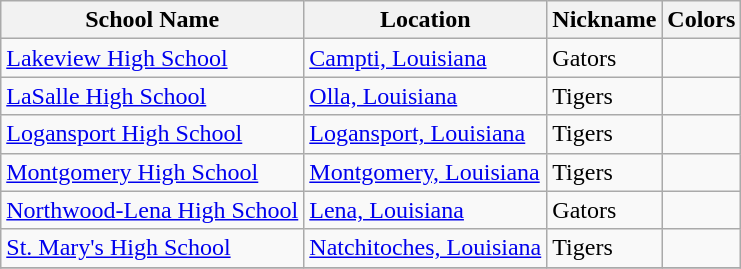<table class="wikitable">
<tr>
<th>School Name</th>
<th>Location</th>
<th>Nickname</th>
<th>Colors</th>
</tr>
<tr>
<td><a href='#'>Lakeview High School</a></td>
<td><a href='#'>Campti, Louisiana</a></td>
<td>Gators</td>
<td>  </td>
</tr>
<tr>
<td><a href='#'>LaSalle High School</a></td>
<td><a href='#'>Olla, Louisiana</a></td>
<td>Tigers</td>
<td> </td>
</tr>
<tr>
<td><a href='#'>Logansport High School</a></td>
<td><a href='#'>Logansport, Louisiana</a></td>
<td>Tigers</td>
<td> </td>
</tr>
<tr>
<td><a href='#'>Montgomery High School</a></td>
<td><a href='#'>Montgomery, Louisiana</a></td>
<td>Tigers</td>
<td> </td>
</tr>
<tr>
<td><a href='#'>Northwood-Lena High School</a></td>
<td><a href='#'>Lena, Louisiana</a></td>
<td>Gators</td>
<td> </td>
</tr>
<tr>
<td><a href='#'>St. Mary's High School</a></td>
<td><a href='#'>Natchitoches, Louisiana</a></td>
<td>Tigers</td>
<td> </td>
</tr>
<tr>
</tr>
</table>
